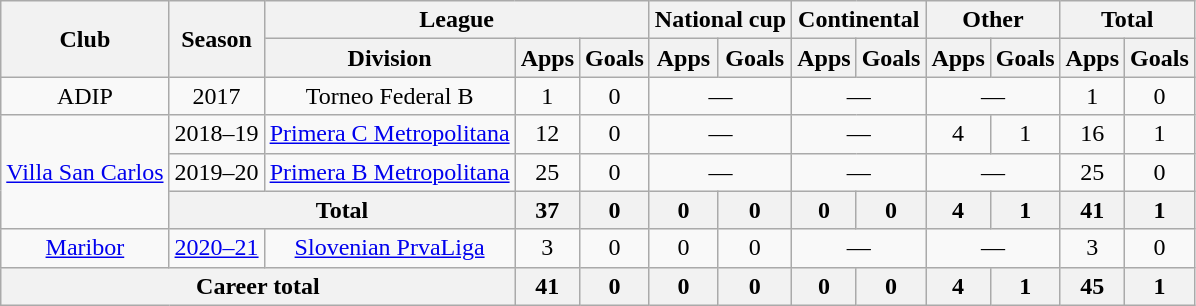<table class="wikitable" style="text-align:center">
<tr>
<th rowspan="2">Club</th>
<th rowspan="2">Season</th>
<th colspan="3">League</th>
<th colspan="2">National cup</th>
<th colspan="2">Continental</th>
<th colspan="2">Other</th>
<th colspan="2">Total</th>
</tr>
<tr>
<th>Division</th>
<th>Apps</th>
<th>Goals</th>
<th>Apps</th>
<th>Goals</th>
<th>Apps</th>
<th>Goals</th>
<th>Apps</th>
<th>Goals</th>
<th>Apps</th>
<th>Goals</th>
</tr>
<tr>
<td>ADIP</td>
<td>2017</td>
<td>Torneo Federal B</td>
<td>1</td>
<td>0</td>
<td colspan="2">—</td>
<td colspan="2">—</td>
<td colspan="2">—</td>
<td>1</td>
<td>0</td>
</tr>
<tr>
<td rowspan="3"><a href='#'>Villa San Carlos</a></td>
<td>2018–19</td>
<td><a href='#'>Primera C Metropolitana</a></td>
<td>12</td>
<td>0</td>
<td colspan="2">—</td>
<td colspan="2">—</td>
<td>4</td>
<td>1</td>
<td>16</td>
<td>1</td>
</tr>
<tr>
<td>2019–20</td>
<td><a href='#'>Primera B Metropolitana</a></td>
<td>25</td>
<td>0</td>
<td colspan="2">—</td>
<td colspan="2">—</td>
<td colspan="2">—</td>
<td>25</td>
<td>0</td>
</tr>
<tr>
<th colspan="2">Total</th>
<th>37</th>
<th>0</th>
<th>0</th>
<th>0</th>
<th>0</th>
<th>0</th>
<th>4</th>
<th>1</th>
<th>41</th>
<th>1</th>
</tr>
<tr>
<td><a href='#'>Maribor</a></td>
<td><a href='#'>2020–21</a></td>
<td><a href='#'>Slovenian PrvaLiga</a></td>
<td>3</td>
<td>0</td>
<td>0</td>
<td>0</td>
<td colspan="2">—</td>
<td colspan="2">—</td>
<td>3</td>
<td>0</td>
</tr>
<tr>
<th colspan="3">Career total</th>
<th>41</th>
<th>0</th>
<th>0</th>
<th>0</th>
<th>0</th>
<th>0</th>
<th>4</th>
<th>1</th>
<th>45</th>
<th>1</th>
</tr>
</table>
